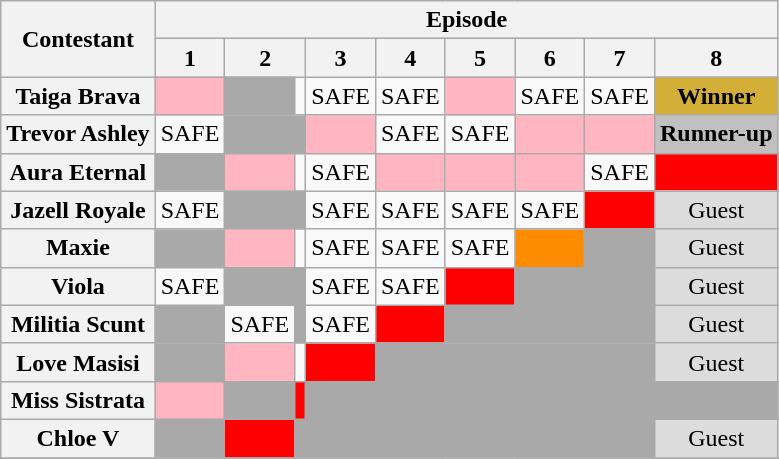<table class="wikitable" style="text-align:center">
<tr>
<th scope="col" rowspan="2">Contestant</th>
<th scope="col" colspan="10">Episode</th>
</tr>
<tr>
<th scope="col">1</th>
<th scope="col" colspan="2">2</th>
<th scope="col">3</th>
<th scope="col">4</th>
<th scope="col">5</th>
<th scope="col">6</th>
<th scope="col">7</th>
<th scope="col">8</th>
</tr>
<tr>
<th scope="row">Taiga Brava</th>
<td bgcolor="lightpink"></td>
<td bgcolor="darkgray"></td>
<td></td>
<td>SAFE</td>
<td>SAFE</td>
<td bgcolor="lightpink"></td>
<td>SAFE</td>
<td>SAFE</td>
<td bgcolor="#D4AF37"><strong>Winner</strong></td>
</tr>
<tr>
<th scope="row" nowrap>Trevor Ashley</th>
<td>SAFE</td>
<td bgcolor="darkgray" colspan="2"></td>
<td bgcolor="lightpink"></td>
<td>SAFE</td>
<td>SAFE</td>
<td bgcolor="lightpink"></td>
<td bgcolor="lightpink"></td>
<td bgcolor="silver" nowrap><strong>Runner-up</strong></td>
</tr>
<tr>
<th scope="row">Aura Eternal</th>
<td bgcolor="darkgray"></td>
<td bgcolor="lightpink"></td>
<td></td>
<td>SAFE</td>
<td bgcolor="lightpink"></td>
<td bgcolor="lightpink"></td>
<td bgcolor="lightpink"></td>
<td>SAFE</td>
<td bgcolor="red"></td>
</tr>
<tr>
<th scope="row">Jazell Royale</th>
<td>SAFE</td>
<td bgcolor="darkgray" colspan="2"></td>
<td>SAFE</td>
<td>SAFE</td>
<td>SAFE</td>
<td>SAFE</td>
<td bgcolor="red"></td>
<td bgcolor="gainsboro">Guest</td>
</tr>
<tr>
<th scope="row">Maxie</th>
<td bgcolor="darkgray"></td>
<td bgcolor="lightpink"></td>
<td></td>
<td>SAFE</td>
<td>SAFE</td>
<td>SAFE</td>
<td bgcolor="#ff8c00"></td>
<td bgcolor="darkgray"></td>
<td bgcolor="gainsboro">Guest</td>
</tr>
<tr>
<th scope="row">Viola</th>
<td>SAFE</td>
<td bgcolor="darkgray" colspan="2"></td>
<td>SAFE</td>
<td>SAFE</td>
<td bgcolor="red"></td>
<td bgcolor="darkgray" colspan="2"></td>
<td bgcolor="gainsboro">Guest</td>
</tr>
<tr>
<th scope="row">Militia Scunt</th>
<td bgcolor="darkgray"></td>
<td>SAFE</td>
<td bgcolor="darkgray"></td>
<td>SAFE</td>
<td bgcolor="red"></td>
<td bgcolor="darkgray" colspan="3"></td>
<td bgcolor="gainsboro">Guest</td>
</tr>
<tr>
<th scope="row">Love Masisi</th>
<td bgcolor="darkgray"></td>
<td bgcolor="lightpink"></td>
<td></td>
<td bgcolor="red"></td>
<td bgcolor="darkgray" colspan="4"></td>
<td bgcolor="gainsboro">Guest</td>
</tr>
<tr>
<th scope="row">Miss Sistrata</th>
<td bgcolor="lightpink"></td>
<td bgcolor="darkgray"></td>
<td bgcolor="red"></td>
<td colspan="6" bgcolor="darkgray"></td>
</tr>
<tr>
<th scope="row">Chloe V</th>
<td bgcolor="darkgray"></td>
<td bgcolor="red"></td>
<td bgcolor="darkgray" colspan="6"></td>
<td bgcolor="gainsboro">Guest</td>
</tr>
<tr>
</tr>
</table>
